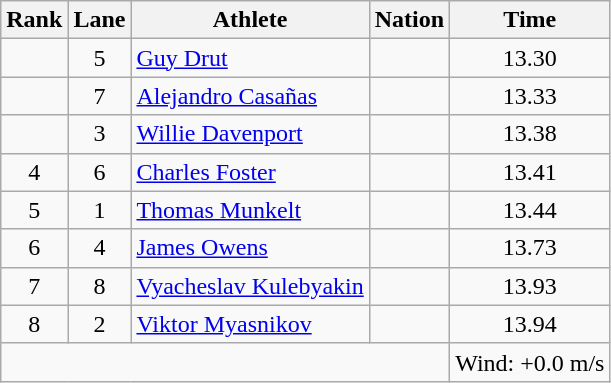<table class="wikitable sortable" style="text-align:center">
<tr>
<th>Rank</th>
<th>Lane</th>
<th>Athlete</th>
<th>Nation</th>
<th>Time</th>
</tr>
<tr>
<td></td>
<td>5</td>
<td align=left><a href='#'>Guy Drut</a></td>
<td align=left></td>
<td>13.30</td>
</tr>
<tr>
<td></td>
<td>7</td>
<td align=left><a href='#'>Alejandro Casañas</a></td>
<td align=left></td>
<td>13.33</td>
</tr>
<tr>
<td></td>
<td>3</td>
<td align=left><a href='#'>Willie Davenport</a></td>
<td align=left></td>
<td>13.38</td>
</tr>
<tr>
<td>4</td>
<td>6</td>
<td align=left><a href='#'>Charles Foster</a></td>
<td align=left></td>
<td>13.41</td>
</tr>
<tr>
<td>5</td>
<td>1</td>
<td align=left><a href='#'>Thomas Munkelt</a></td>
<td align=left></td>
<td>13.44</td>
</tr>
<tr>
<td>6</td>
<td>4</td>
<td align=left><a href='#'>James Owens</a></td>
<td align=left></td>
<td>13.73</td>
</tr>
<tr>
<td>7</td>
<td>8</td>
<td align=left><a href='#'>Vyacheslav Kulebyakin</a></td>
<td align=left></td>
<td>13.93</td>
</tr>
<tr>
<td>8</td>
<td>2</td>
<td align=left><a href='#'>Viktor Myasnikov</a></td>
<td align=left></td>
<td>13.94</td>
</tr>
<tr class="sortbottom">
<td colspan=4></td>
<td colspan="2" style="text-align:left;">Wind: +0.0 m/s</td>
</tr>
</table>
